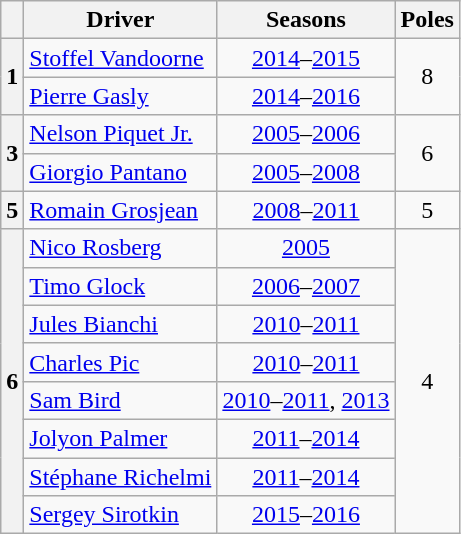<table class="wikitable" style="text-align:center">
<tr>
<th></th>
<th>Driver</th>
<th>Seasons</th>
<th>Poles</th>
</tr>
<tr>
<th rowspan=2>1</th>
<td align=left> <a href='#'>Stoffel Vandoorne</a></td>
<td><a href='#'>2014</a>–<a href='#'>2015</a></td>
<td rowspan=2>8</td>
</tr>
<tr>
<td align=left> <a href='#'>Pierre Gasly</a></td>
<td><a href='#'>2014</a>–<a href='#'>2016</a></td>
</tr>
<tr>
<th rowspan=2>3</th>
<td align=left> <a href='#'>Nelson Piquet Jr.</a></td>
<td><a href='#'>2005</a>–<a href='#'>2006</a></td>
<td rowspan=2>6</td>
</tr>
<tr>
<td align=left> <a href='#'>Giorgio Pantano</a></td>
<td><a href='#'>2005</a>–<a href='#'>2008</a></td>
</tr>
<tr>
<th>5</th>
<td align=left> <a href='#'>Romain Grosjean</a></td>
<td><a href='#'>2008</a>–<a href='#'>2011</a></td>
<td>5</td>
</tr>
<tr>
<th rowspan=8>6</th>
<td align=left> <a href='#'>Nico Rosberg</a></td>
<td><a href='#'>2005</a></td>
<td rowspan=8>4</td>
</tr>
<tr>
<td align=left> <a href='#'>Timo Glock</a></td>
<td><a href='#'>2006</a>–<a href='#'>2007</a></td>
</tr>
<tr>
<td align=left> <a href='#'>Jules Bianchi</a></td>
<td><a href='#'>2010</a>–<a href='#'>2011</a></td>
</tr>
<tr>
<td align=left> <a href='#'>Charles Pic</a></td>
<td><a href='#'>2010</a>–<a href='#'>2011</a></td>
</tr>
<tr>
<td align=left> <a href='#'>Sam Bird</a></td>
<td><a href='#'>2010</a>–<a href='#'>2011</a>, <a href='#'>2013</a></td>
</tr>
<tr>
<td align=left> <a href='#'>Jolyon Palmer</a></td>
<td><a href='#'>2011</a>–<a href='#'>2014</a></td>
</tr>
<tr>
<td align=left> <a href='#'>Stéphane Richelmi</a></td>
<td><a href='#'>2011</a>–<a href='#'>2014</a></td>
</tr>
<tr>
<td align=left> <a href='#'>Sergey Sirotkin</a></td>
<td><a href='#'>2015</a>–<a href='#'>2016</a></td>
</tr>
</table>
